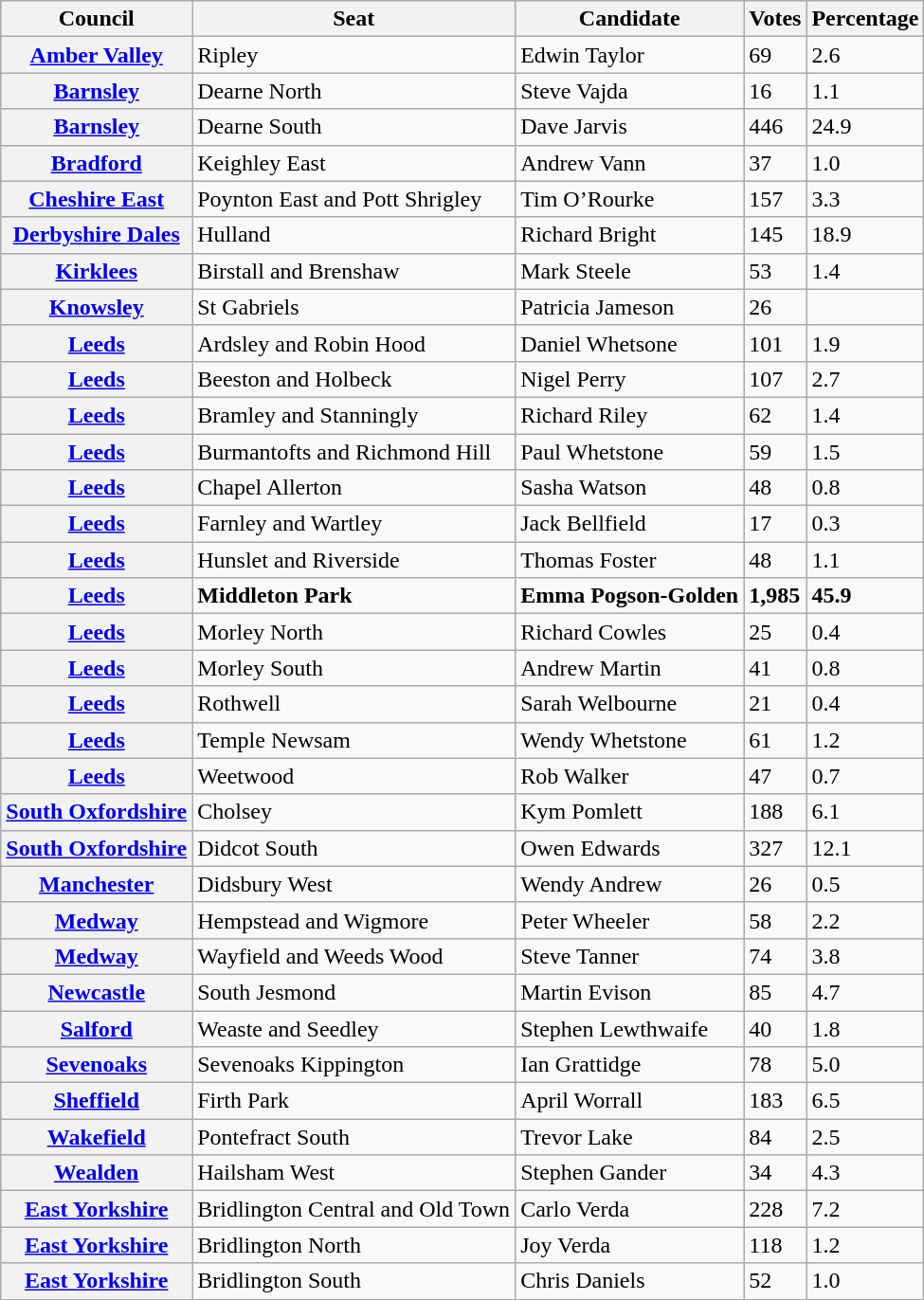<table class="wikitable sortable">
<tr>
<th>Council</th>
<th>Seat</th>
<th>Candidate</th>
<th>Votes</th>
<th>Percentage</th>
</tr>
<tr>
<th><a href='#'>Amber Valley</a></th>
<td>Ripley</td>
<td>Edwin Taylor</td>
<td>69</td>
<td>2.6</td>
</tr>
<tr>
<th><a href='#'>Barnsley</a></th>
<td>Dearne North</td>
<td>Steve Vajda</td>
<td>16</td>
<td>1.1</td>
</tr>
<tr>
<th><a href='#'>Barnsley</a></th>
<td>Dearne South</td>
<td>Dave Jarvis</td>
<td>446</td>
<td>24.9</td>
</tr>
<tr>
<th><a href='#'>Bradford</a></th>
<td>Keighley East</td>
<td>Andrew Vann</td>
<td>37</td>
<td>1.0</td>
</tr>
<tr>
<th><a href='#'>Cheshire East</a></th>
<td>Poynton East and Pott Shrigley</td>
<td>Tim O’Rourke</td>
<td>157</td>
<td>3.3</td>
</tr>
<tr>
<th><a href='#'>Derbyshire Dales</a></th>
<td>Hulland</td>
<td>Richard Bright</td>
<td>145</td>
<td>18.9</td>
</tr>
<tr>
<th><a href='#'>Kirklees</a></th>
<td>Birstall and Brenshaw</td>
<td>Mark Steele</td>
<td>53</td>
<td>1.4</td>
</tr>
<tr>
<th><a href='#'>Knowsley</a></th>
<td>St Gabriels</td>
<td>Patricia Jameson</td>
<td>26</td>
<td></td>
</tr>
<tr>
<th><a href='#'>Leeds</a></th>
<td>Ardsley and Robin Hood</td>
<td>Daniel Whetsone</td>
<td>101</td>
<td>1.9</td>
</tr>
<tr>
<th><a href='#'>Leeds</a></th>
<td>Beeston and Holbeck</td>
<td>Nigel Perry</td>
<td>107</td>
<td>2.7</td>
</tr>
<tr>
<th><a href='#'>Leeds</a></th>
<td>Bramley and Stanningly</td>
<td>Richard Riley</td>
<td>62</td>
<td>1.4</td>
</tr>
<tr>
<th><a href='#'>Leeds</a></th>
<td>Burmantofts and Richmond Hill</td>
<td>Paul Whetstone</td>
<td>59</td>
<td>1.5</td>
</tr>
<tr>
<th><a href='#'>Leeds</a></th>
<td>Chapel Allerton</td>
<td>Sasha Watson</td>
<td>48</td>
<td>0.8</td>
</tr>
<tr>
<th><a href='#'>Leeds</a></th>
<td>Farnley and Wartley</td>
<td>Jack Bellfield</td>
<td>17</td>
<td>0.3</td>
</tr>
<tr>
<th><a href='#'>Leeds</a></th>
<td>Hunslet and Riverside</td>
<td>Thomas Foster</td>
<td>48</td>
<td>1.1</td>
</tr>
<tr>
<th><a href='#'>Leeds</a></th>
<td><strong>Middleton Park</strong></td>
<td><strong>Emma Pogson-Golden</strong></td>
<td><strong>1,985</strong></td>
<td><strong>45.9</strong></td>
</tr>
<tr>
<th><a href='#'>Leeds</a></th>
<td>Morley North</td>
<td>Richard Cowles</td>
<td>25</td>
<td>0.4</td>
</tr>
<tr>
<th><a href='#'>Leeds</a></th>
<td>Morley South</td>
<td>Andrew Martin</td>
<td>41</td>
<td>0.8</td>
</tr>
<tr>
<th><a href='#'>Leeds</a></th>
<td>Rothwell</td>
<td>Sarah Welbourne</td>
<td>21</td>
<td>0.4</td>
</tr>
<tr>
<th><a href='#'>Leeds</a></th>
<td>Temple Newsam</td>
<td>Wendy Whetstone</td>
<td>61</td>
<td>1.2</td>
</tr>
<tr>
<th><a href='#'>Leeds</a></th>
<td>Weetwood</td>
<td>Rob Walker</td>
<td>47</td>
<td>0.7</td>
</tr>
<tr>
<th><a href='#'>South Oxfordshire</a></th>
<td>Cholsey</td>
<td>Kym Pomlett</td>
<td>188</td>
<td>6.1</td>
</tr>
<tr>
<th><a href='#'>South Oxfordshire</a></th>
<td>Didcot South</td>
<td>Owen Edwards</td>
<td>327</td>
<td>12.1</td>
</tr>
<tr>
<th><a href='#'>Manchester</a></th>
<td>Didsbury West</td>
<td>Wendy Andrew</td>
<td>26</td>
<td>0.5</td>
</tr>
<tr>
<th><a href='#'>Medway</a></th>
<td>Hempstead and Wigmore</td>
<td>Peter Wheeler</td>
<td>58</td>
<td>2.2</td>
</tr>
<tr>
<th><a href='#'>Medway</a></th>
<td>Wayfield and Weeds Wood</td>
<td>Steve Tanner</td>
<td>74</td>
<td>3.8</td>
</tr>
<tr>
<th><a href='#'>Newcastle</a></th>
<td>South Jesmond</td>
<td>Martin Evison</td>
<td>85</td>
<td>4.7</td>
</tr>
<tr>
<th><a href='#'>Salford</a></th>
<td>Weaste and Seedley</td>
<td>Stephen Lewthwaife</td>
<td>40</td>
<td>1.8</td>
</tr>
<tr>
<th><a href='#'>Sevenoaks</a></th>
<td>Sevenoaks Kippington</td>
<td>Ian Grattidge</td>
<td>78</td>
<td>5.0</td>
</tr>
<tr>
<th><a href='#'>Sheffield</a></th>
<td>Firth Park</td>
<td>April Worrall</td>
<td>183</td>
<td>6.5</td>
</tr>
<tr>
<th><a href='#'>Wakefield</a></th>
<td>Pontefract South</td>
<td>Trevor Lake</td>
<td>84</td>
<td>2.5</td>
</tr>
<tr>
<th><a href='#'>Wealden</a></th>
<td>Hailsham West</td>
<td>Stephen Gander</td>
<td>34</td>
<td>4.3</td>
</tr>
<tr>
<th><a href='#'>East Yorkshire</a></th>
<td>Bridlington Central and Old Town</td>
<td>Carlo Verda</td>
<td>228</td>
<td>7.2</td>
</tr>
<tr>
<th><a href='#'>East Yorkshire</a></th>
<td>Bridlington North</td>
<td>Joy Verda</td>
<td>118</td>
<td>1.2</td>
</tr>
<tr>
<th><a href='#'>East Yorkshire</a></th>
<td>Bridlington South</td>
<td>Chris Daniels</td>
<td>52</td>
<td>1.0</td>
</tr>
</table>
